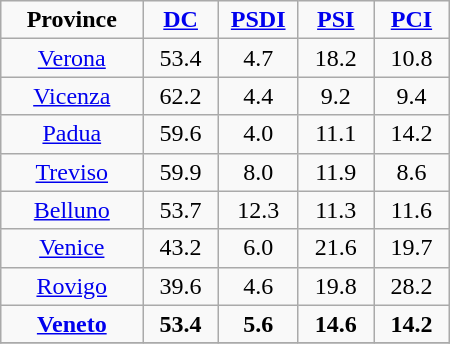<table class="wikitable" style="text-align:center; width:300px">
<tr>
<td style="width:100px"><strong>Province</strong></td>
<td style="width:50px"><strong><a href='#'>DC</a></strong></td>
<td style="width:50px"><strong><a href='#'>PSDI</a></strong></td>
<td style="width:50px"><strong><a href='#'>PSI</a></strong></td>
<td style="width:50px"><strong><a href='#'>PCI</a></strong></td>
</tr>
<tr>
<td><a href='#'>Verona</a></td>
<td>53.4</td>
<td>4.7</td>
<td>18.2</td>
<td>10.8</td>
</tr>
<tr>
<td><a href='#'>Vicenza</a></td>
<td>62.2</td>
<td>4.4</td>
<td>9.2</td>
<td>9.4</td>
</tr>
<tr>
<td><a href='#'>Padua</a></td>
<td>59.6</td>
<td>4.0</td>
<td>11.1</td>
<td>14.2</td>
</tr>
<tr>
<td><a href='#'>Treviso</a></td>
<td>59.9</td>
<td>8.0</td>
<td>11.9</td>
<td>8.6</td>
</tr>
<tr>
<td><a href='#'>Belluno</a></td>
<td>53.7</td>
<td>12.3</td>
<td>11.3</td>
<td>11.6</td>
</tr>
<tr>
<td><a href='#'>Venice</a></td>
<td>43.2</td>
<td>6.0</td>
<td>21.6</td>
<td>19.7</td>
</tr>
<tr>
<td><a href='#'>Rovigo</a></td>
<td>39.6</td>
<td>4.6</td>
<td>19.8</td>
<td>28.2</td>
</tr>
<tr>
<td><strong><a href='#'>Veneto</a></strong></td>
<td><strong>53.4</strong></td>
<td><strong>5.6</strong></td>
<td><strong>14.6</strong></td>
<td><strong>14.2</strong></td>
</tr>
<tr>
</tr>
</table>
